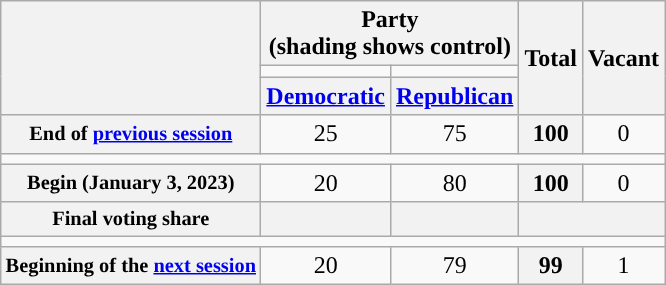<table class="wikitable" style="text-align:center">
<tr>
<th rowspan="3" scope="col"> </th>
<th colspan="2" scope="col">Party<div>(shading shows control)</div></th>
<th rowspan="3" scope="col">Total</th>
<th rowspan="3" scope="col">Vacant</th>
</tr>
<tr style="height:5px">
<td style="background-color:"></td>
<td style="background-color:"></td>
</tr>
<tr>
<th scope="col"><a href='#'>Democratic</a></th>
<th scope="col"><a href='#'>Republican</a></th>
</tr>
<tr>
<th scope="row" style="font-size:85%">End of <a href='#'>previous session</a></th>
<td>25</td>
<td>75</td>
<th>100</th>
<td>0</td>
</tr>
<tr>
<td colspan="5"></td>
</tr>
<tr>
<th scope="row" style="font-size:85%">Begin (January 3, 2023)</th>
<td>20</td>
<td>80</td>
<th>100</th>
<td>0</td>
</tr>
<tr>
<th scope="row" style="font-size:85%">Final voting share</th>
<th></th>
<th></th>
<th colspan="2"></th>
</tr>
<tr>
<td colspan="5"></td>
</tr>
<tr>
<th scope="row" style="font-size:85%">Beginning of the <a href='#'>next session</a></th>
<td>20</td>
<td>79</td>
<th>99</th>
<td>1</td>
</tr>
</table>
